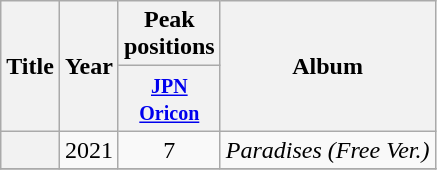<table class="wikitable plainrowheaders" style="text-align:center;">
<tr>
<th scope="col" rowspan="2">Title</th>
<th scope="col" rowspan="2">Year</th>
<th scope="col">Peak<br> positions</th>
<th scope="col" rowspan="2">Album</th>
</tr>
<tr>
<th scope="col"><small><a href='#'>JPN<br>Oricon</a></small><br></th>
</tr>
<tr>
<th scope="row"></th>
<td>2021</td>
<td>7</td>
<td><em>Paradises (Free Ver.)</em></td>
</tr>
<tr>
</tr>
</table>
